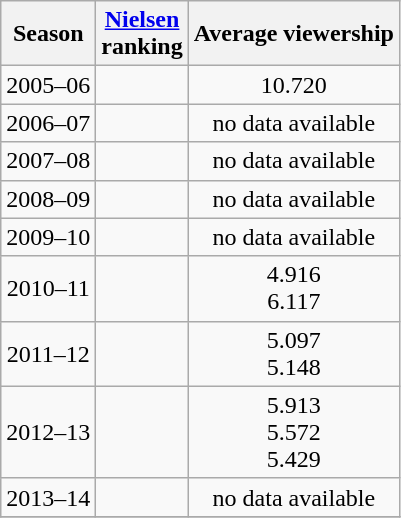<table class="wikitable">
<tr>
<th style="text-align:center;"><strong>Season</strong></th>
<th style="text-align:center;"><strong><a href='#'>Nielsen</a><br>ranking</strong></th>
<th style="text-align:center;"><strong>Average viewership</strong></th>
</tr>
<tr style="text-align:center;">
<td>2005–06</td>
<td></td>
<td>10.720 </td>
</tr>
<tr style="text-align:center;">
<td>2006–07</td>
<td></td>
<td>no data available</td>
</tr>
<tr style="text-align:center;">
<td>2007–08</td>
<td></td>
<td>no data available</td>
</tr>
<tr style="text-align:center;">
<td>2008–09</td>
<td></td>
<td>no data available</td>
</tr>
<tr style="text-align:center;">
<td>2009–10</td>
<td></td>
<td>no data available</td>
</tr>
<tr style="text-align:center;">
<td>2010–11</td>
<td></td>
<td>4.916 	<br>6.117 </td>
</tr>
<tr style="text-align:center;">
<td>2011–12</td>
<td></td>
<td>5.097 <br>5.148 </td>
</tr>
<tr style="text-align:center;">
<td>2012–13</td>
<td></td>
<td>5.913 <br>5.572 <br>5.429 </td>
</tr>
<tr style="text-align:center;">
<td>2013–14</td>
<td></td>
<td>no data available</td>
</tr>
<tr style="text-align:center;">
</tr>
</table>
